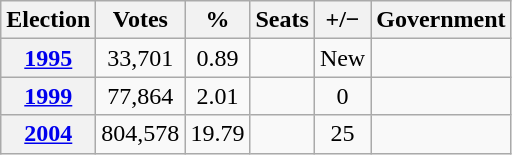<table class="wikitable" style="text-align:center;">
<tr>
<th>Election</th>
<th>Votes</th>
<th>%</th>
<th>Seats</th>
<th>+/−</th>
<th>Government</th>
</tr>
<tr>
<th><a href='#'>1995</a></th>
<td>33,701</td>
<td>0.89</td>
<td></td>
<td>New</td>
<td></td>
</tr>
<tr>
<th><a href='#'>1999</a></th>
<td>77,864</td>
<td>2.01</td>
<td></td>
<td> 0</td>
<td></td>
</tr>
<tr>
<th><a href='#'>2004</a></th>
<td>804,578</td>
<td>19.79</td>
<td></td>
<td> 25</td>
<td></td>
</tr>
</table>
